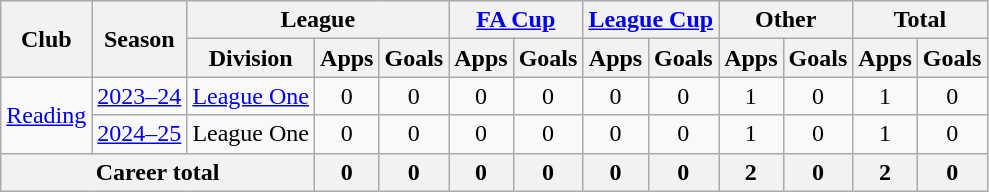<table class="wikitable" style="text-align:center">
<tr>
<th rowspan="2">Club</th>
<th rowspan="2">Season</th>
<th colspan="3">League</th>
<th colspan="2"><a href='#'>FA Cup</a></th>
<th colspan="2"><a href='#'>League Cup</a></th>
<th colspan="2">Other</th>
<th colspan="2">Total</th>
</tr>
<tr>
<th>Division</th>
<th>Apps</th>
<th>Goals</th>
<th>Apps</th>
<th>Goals</th>
<th>Apps</th>
<th>Goals</th>
<th>Apps</th>
<th>Goals</th>
<th>Apps</th>
<th>Goals</th>
</tr>
<tr>
<td rowspan="2"><a href='#'>Reading</a></td>
<td><a href='#'>2023–24</a></td>
<td><a href='#'>League One</a></td>
<td>0</td>
<td>0</td>
<td>0</td>
<td>0</td>
<td>0</td>
<td>0</td>
<td>1</td>
<td>0</td>
<td>1</td>
<td>0</td>
</tr>
<tr>
<td><a href='#'>2024–25</a></td>
<td>League One</td>
<td>0</td>
<td>0</td>
<td>0</td>
<td>0</td>
<td>0</td>
<td>0</td>
<td>1</td>
<td>0</td>
<td>1</td>
<td>0</td>
</tr>
<tr>
<th colspan=3>Career total</th>
<th>0</th>
<th>0</th>
<th>0</th>
<th>0</th>
<th>0</th>
<th>0</th>
<th>2</th>
<th>0</th>
<th>2</th>
<th>0</th>
</tr>
</table>
